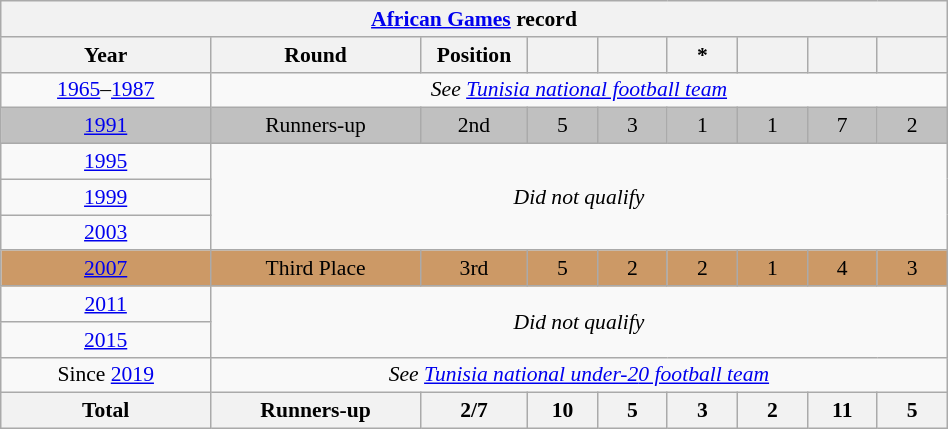<table class="wikitable" style="font-size:90%; text-align:center;" width="50%">
<tr>
<th colspan=9><a href='#'>African Games</a> record</th>
</tr>
<tr>
<th width="15%">Year</th>
<th width="15%">Round</th>
<th width="5%">Position</th>
<th width="5%"></th>
<th width="5%"></th>
<th width="5%">*</th>
<th width="5%"></th>
<th width="5%"></th>
<th width="5%"></th>
</tr>
<tr>
<td><a href='#'>1965</a>–<a href='#'>1987</a></td>
<td colspan="8"><em>See <a href='#'>Tunisia national football team</a></em></td>
</tr>
<tr bgcolor=silver>
<td> <a href='#'>1991</a></td>
<td>Runners-up</td>
<td>2nd</td>
<td>5</td>
<td>3</td>
<td>1</td>
<td>1</td>
<td>7</td>
<td>2</td>
</tr>
<tr>
<td> <a href='#'>1995</a></td>
<td colspan="8" rowspan="3"><em>Did not qualify</em></td>
</tr>
<tr>
<td> <a href='#'>1999</a></td>
</tr>
<tr>
<td> <a href='#'>2003</a></td>
</tr>
<tr bgcolor=cc9966>
<td> <a href='#'>2007</a></td>
<td>Third Place</td>
<td>3rd</td>
<td>5</td>
<td>2</td>
<td>2</td>
<td>1</td>
<td>4</td>
<td>3</td>
</tr>
<tr>
<td> <a href='#'>2011</a></td>
<td colspan="8" rowspan="2"><em>Did not qualify</em></td>
</tr>
<tr>
<td> <a href='#'>2015</a></td>
</tr>
<tr>
<td>Since  <a href='#'>2019</a></td>
<td colspan="8"><em>See <a href='#'>Tunisia national under-2</a></em><a href='#'><em>0 football team</em></a></td>
</tr>
<tr>
<th>Total</th>
<th>Runners-up</th>
<th>2/7</th>
<th>10</th>
<th>5</th>
<th>3</th>
<th>2</th>
<th>11</th>
<th>5</th>
</tr>
</table>
